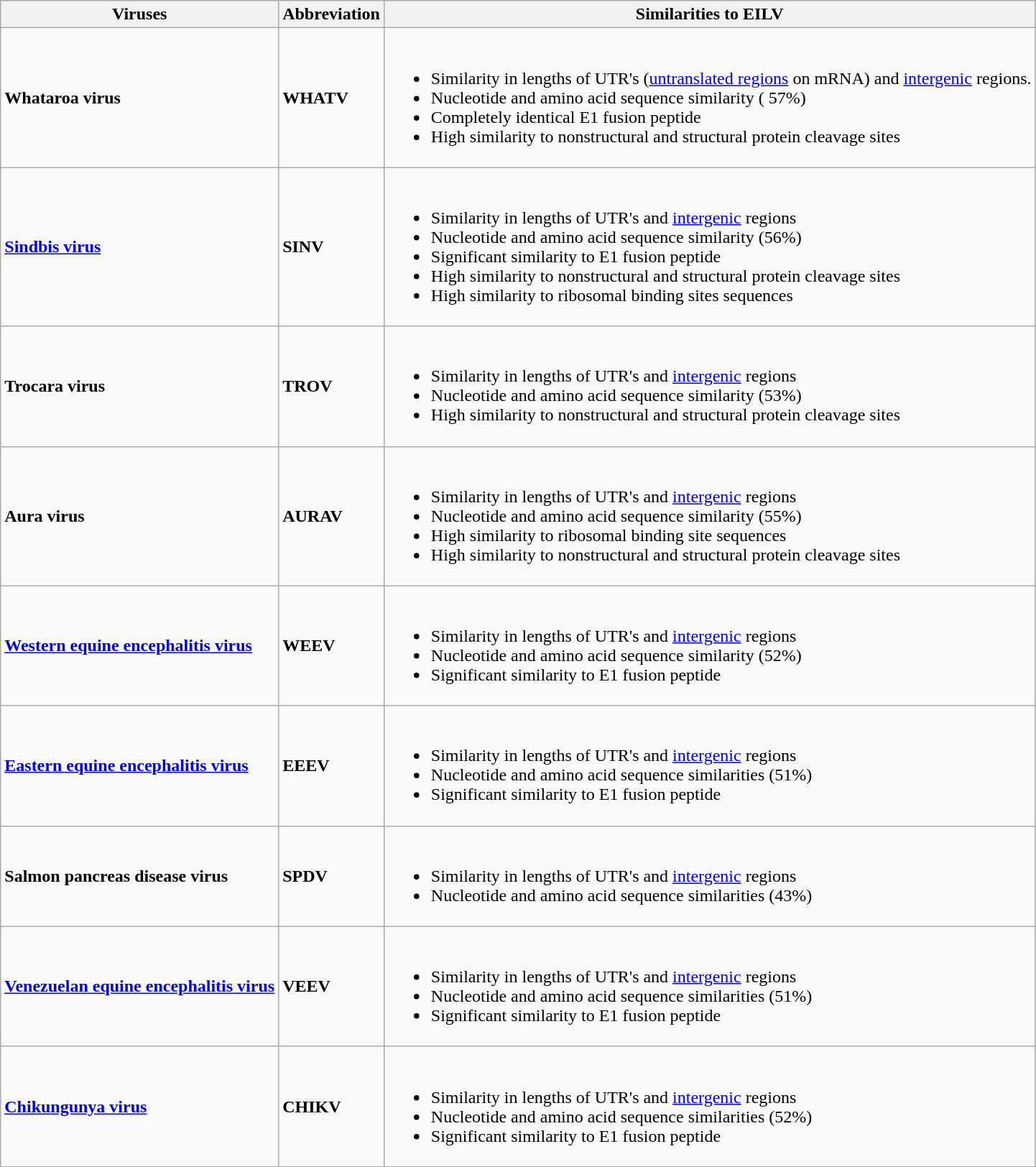<table class="wikitable sortable">
<tr>
<th>Viruses</th>
<th>Abbreviation</th>
<th>Similarities to EILV</th>
</tr>
<tr>
<td><strong>Whataroa virus</strong></td>
<td><strong>WHATV</strong></td>
<td><br><ul><li>Similarity in lengths of UTR's (<a href='#'>untranslated regions</a> on mRNA) and <a href='#'>intergenic</a> regions.</li><li>Nucleotide and amino acid sequence similarity ( 57%)</li><li>Completely identical E1 fusion peptide</li><li>High similarity to nonstructural and structural protein cleavage sites</li></ul></td>
</tr>
<tr>
<td><strong><a href='#'>Sindbis virus</a></strong></td>
<td><strong>SINV</strong></td>
<td><br><ul><li>Similarity in lengths of UTR's and <a href='#'>intergenic</a> regions</li><li>Nucleotide and amino acid sequence similarity (56%)</li><li>Significant similarity to E1 fusion peptide</li><li>High similarity to nonstructural and structural protein cleavage sites</li><li>High similarity to ribosomal binding sites sequences</li></ul></td>
</tr>
<tr>
<td><strong>Trocara virus</strong></td>
<td><strong>TROV</strong></td>
<td><br><ul><li>Similarity in lengths of UTR's and <a href='#'>intergenic</a> regions</li><li>Nucleotide and amino acid sequence similarity (53%)</li><li>High similarity to nonstructural and structural protein cleavage sites</li></ul></td>
</tr>
<tr>
<td><strong>Aura virus</strong></td>
<td><strong>AURAV</strong></td>
<td><br><ul><li>Similarity in lengths of UTR's and <a href='#'>intergenic</a> regions</li><li>Nucleotide and amino acid sequence similarity (55%)</li><li>High similarity to ribosomal binding site sequences</li><li>High similarity to nonstructural and structural protein cleavage sites</li></ul></td>
</tr>
<tr>
<td><strong><a href='#'>Western equine encephalitis virus</a></strong></td>
<td><strong>WEEV</strong></td>
<td><br><ul><li>Similarity in lengths of UTR's and <a href='#'>intergenic</a> regions</li><li>Nucleotide and amino acid sequence similarity (52%)</li><li>Significant similarity to E1 fusion peptide</li></ul></td>
</tr>
<tr>
<td><strong><a href='#'>Eastern equine encephalitis virus</a></strong></td>
<td><strong>EEEV</strong></td>
<td><br><ul><li>Similarity in lengths of UTR's and <a href='#'>intergenic</a> regions</li><li>Nucleotide and amino acid sequence similarities (51%)</li><li>Significant similarity to E1 fusion peptide</li></ul></td>
</tr>
<tr>
<td><strong>Salmon pancreas disease virus</strong></td>
<td><strong>SPDV</strong></td>
<td><br><ul><li>Similarity in lengths of UTR's and <a href='#'>intergenic</a> regions</li><li>Nucleotide and amino acid sequence similarities (43%)</li></ul></td>
</tr>
<tr>
<td><strong><a href='#'>Venezuelan equine encephalitis virus</a></strong></td>
<td><strong>VEEV</strong></td>
<td><br><ul><li>Similarity in lengths of UTR's and <a href='#'>intergenic</a> regions</li><li>Nucleotide and amino acid sequence similarities (51%)</li><li>Significant similarity to E1 fusion peptide</li></ul></td>
</tr>
<tr>
<td><strong><a href='#'>Chikungunya virus</a></strong></td>
<td><strong>CHIKV</strong></td>
<td><br><ul><li>Similarity in lengths of UTR's and <a href='#'>intergenic</a> regions</li><li>Nucleotide and amino acid sequence similarities (52%)</li><li>Significant similarity to E1 fusion peptide</li></ul></td>
</tr>
</table>
